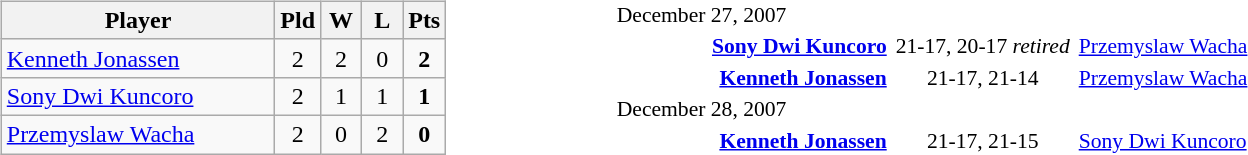<table>
<tr>
<td width=45% valign=top><br><table class=wikitable style="text-align:center">
<tr>
<th width=175>Player</th>
<th width=20>Pld</th>
<th width=20>W</th>
<th width=20>L</th>
<th width=20>Pts</th>
</tr>
<tr>
<td style="text-align:left"> <a href='#'>Kenneth Jonassen</a></td>
<td>2</td>
<td>2</td>
<td>0</td>
<td><strong>2</strong></td>
</tr>
<tr>
<td style="text-align:left"> <a href='#'>Sony Dwi Kuncoro</a></td>
<td>2</td>
<td>1</td>
<td>1</td>
<td><strong>1</strong></td>
</tr>
<tr>
<td style="text-align:left"> <a href='#'>Przemyslaw Wacha</a></td>
<td>2</td>
<td>0</td>
<td>2</td>
<td><strong>0</strong></td>
</tr>
</table>
</td>
<td><br><table style="font-size:90%">
<tr>
<td colspan=3>December 27, 2007</td>
</tr>
<tr>
<td width=180 align=right><strong><a href='#'>Sony Dwi Kuncoro</a> </strong></td>
<td width=120 align=center>21-17, 20-17 <em>retired</em></td>
<td width=180> <a href='#'>Przemyslaw Wacha</a></td>
</tr>
<tr>
<td align=right><strong><a href='#'>Kenneth Jonassen</a></strong> </td>
<td align=center>21-17, 21-14</td>
<td> <a href='#'>Przemyslaw Wacha</a></td>
</tr>
<tr>
<td colspan=3>December 28, 2007</td>
</tr>
<tr>
<td align=right><strong><a href='#'>Kenneth Jonassen</a> </strong></td>
<td align=center>21-17, 21-15</td>
<td> <a href='#'>Sony Dwi Kuncoro</a></td>
</tr>
</table>
</td>
</tr>
</table>
